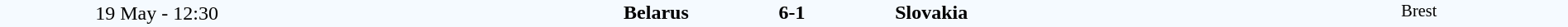<table style="width: 100%; background:#F5FAFF;" cellspacing="0">
<tr>
<td align=center rowspan=3 width=20%>19 May - 12:30</td>
</tr>
<tr>
<td width=24% align=right><strong>Belarus</strong></td>
<td align=center width=13%><strong>6-1</strong></td>
<td width=24%><strong>Slovakia</strong></td>
<td style=font-size:85% rowspan=3 valign=top align=center>Brest</td>
</tr>
<tr style=font-size:85%>
<td align=right valign=top></td>
<td></td>
<td></td>
</tr>
</table>
